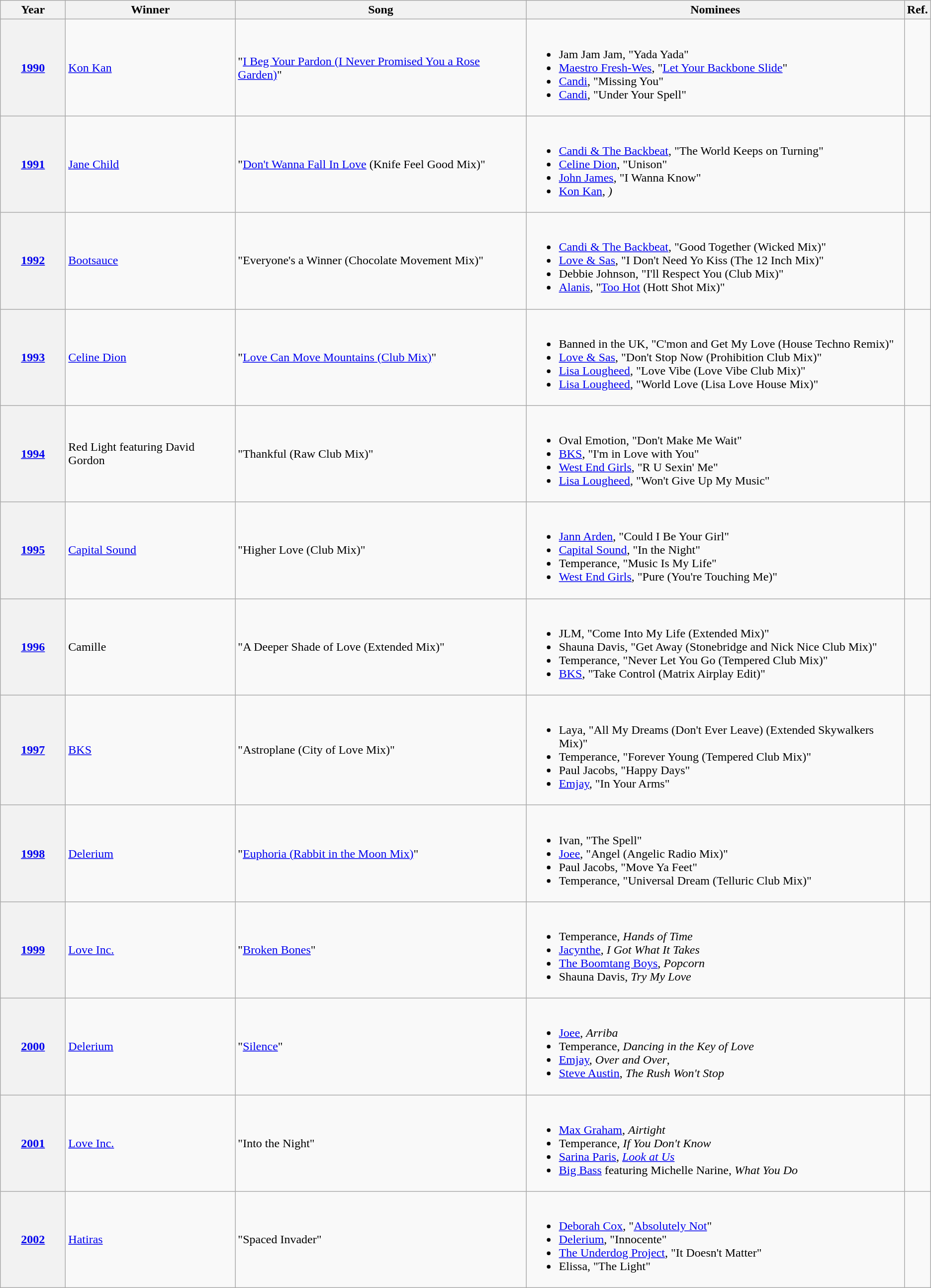<table class="wikitable sortable">
<tr>
<th scope="col" style="width:5em;">Year</th>
<th scope="col">Winner</th>
<th scope="col">Song</th>
<th scope="col" class="unsortable">Nominees</th>
<th scope="col" class="unsortable">Ref.</th>
</tr>
<tr>
<th scope="row"><a href='#'>1990</a></th>
<td><a href='#'>Kon Kan</a></td>
<td>"<a href='#'>I Beg Your Pardon (I Never Promised You a Rose Garden)</a>"</td>
<td><br><ul><li>Jam Jam Jam, "Yada Yada"</li><li><a href='#'>Maestro Fresh-Wes</a>, "<a href='#'>Let Your Backbone Slide</a>"</li><li><a href='#'>Candi</a>, "Missing You"</li><li><a href='#'>Candi</a>, "Under Your Spell"</li></ul></td>
<td align="center"></td>
</tr>
<tr>
<th scope="row"><a href='#'>1991</a></th>
<td><a href='#'>Jane Child</a></td>
<td>"<a href='#'>Don't Wanna Fall In Love</a> (Knife Feel Good Mix)"</td>
<td><br><ul><li><a href='#'>Candi & The Backbeat</a>, "The World Keeps on Turning"</li><li><a href='#'>Celine Dion</a>, "Unison"</li><li><a href='#'>John James</a>, "I Wanna Know"</li><li><a href='#'>Kon Kan</a>, <em>)</em></li></ul></td>
<td align="center"></td>
</tr>
<tr>
<th scope="row"><a href='#'>1992</a></th>
<td><a href='#'>Bootsauce</a></td>
<td>"Everyone's a Winner (Chocolate Movement Mix)"</td>
<td><br><ul><li><a href='#'>Candi & The Backbeat</a>, "Good Together (Wicked Mix)"</li><li><a href='#'>Love & Sas</a>, "I Don't Need Yo Kiss (The 12 Inch Mix)"</li><li>Debbie Johnson, "I'll Respect You (Club Mix)"</li><li><a href='#'>Alanis</a>, "<a href='#'>Too Hot</a> (Hott Shot Mix)"</li></ul></td>
<td align="center"></td>
</tr>
<tr>
<th scope="row"><a href='#'>1993</a></th>
<td><a href='#'>Celine Dion</a></td>
<td>"<a href='#'>Love Can Move Mountains (Club Mix)</a>"</td>
<td><br><ul><li>Banned in the UK, "C'mon and Get My Love (House Techno Remix)"</li><li><a href='#'>Love & Sas</a>, "Don't Stop Now (Prohibition Club Mix)"</li><li><a href='#'>Lisa Lougheed</a>, "Love Vibe (Love Vibe Club Mix)"</li><li><a href='#'>Lisa Lougheed</a>, "World Love (Lisa Love House Mix)"</li></ul></td>
<td align="center"></td>
</tr>
<tr>
<th scope="row"><a href='#'>1994</a></th>
<td>Red Light featuring David Gordon</td>
<td>"Thankful (Raw Club Mix)"</td>
<td><br><ul><li>Oval Emotion, "Don't Make Me Wait"</li><li><a href='#'>BKS</a>, "I'm in Love with You"</li><li><a href='#'>West End Girls</a>, "R U Sexin' Me"</li><li><a href='#'>Lisa Lougheed</a>, "Won't Give Up My Music"</li></ul></td>
<td align="center"></td>
</tr>
<tr>
<th scope="row"><a href='#'>1995</a></th>
<td><a href='#'>Capital Sound</a></td>
<td>"Higher Love (Club Mix)"</td>
<td><br><ul><li><a href='#'>Jann Arden</a>, "Could I Be Your Girl"</li><li><a href='#'>Capital Sound</a>, "In the Night"</li><li>Temperance, "Music Is My Life"</li><li><a href='#'>West End Girls</a>, "Pure (You're Touching Me)"</li></ul></td>
<td align="center"></td>
</tr>
<tr>
<th scope="row"><a href='#'>1996</a></th>
<td>Camille</td>
<td>"A Deeper Shade of Love (Extended Mix)"</td>
<td><br><ul><li>JLM, "Come Into My Life (Extended Mix)"</li><li>Shauna Davis, "Get Away (Stonebridge and Nick Nice Club Mix)"</li><li>Temperance, "Never Let You Go (Tempered Club Mix)"</li><li><a href='#'>BKS</a>, "Take Control (Matrix Airplay Edit)"</li></ul></td>
<td align="center"></td>
</tr>
<tr>
<th scope="row"><a href='#'>1997</a></th>
<td><a href='#'>BKS</a></td>
<td>"Astroplane (City of Love Mix)"</td>
<td><br><ul><li>Laya, "All My Dreams (Don't Ever Leave) (Extended Skywalkers Mix)"</li><li>Temperance, "Forever Young (Tempered Club Mix)"</li><li>Paul Jacobs, "Happy Days"</li><li><a href='#'>Emjay</a>, "In Your Arms"</li></ul></td>
<td align="center"></td>
</tr>
<tr>
<th scope="row"><a href='#'>1998</a></th>
<td><a href='#'>Delerium</a></td>
<td>"<a href='#'>Euphoria (Rabbit in the Moon Mix)</a>"</td>
<td><br><ul><li>Ivan, "The Spell"</li><li><a href='#'>Joee</a>, "Angel (Angelic Radio Mix)"</li><li>Paul Jacobs, "Move Ya Feet"</li><li>Temperance, "Universal Dream (Telluric Club Mix)"</li></ul></td>
<td align="center"></td>
</tr>
<tr>
<th scope="row"><a href='#'>1999</a></th>
<td><a href='#'>Love Inc.</a></td>
<td>"<a href='#'>Broken Bones</a>"</td>
<td><br><ul><li>Temperance, <em>Hands of Time</em></li><li><a href='#'>Jacynthe</a>, <em>I Got What It Takes</em></li><li><a href='#'>The Boomtang Boys</a>, <em>Popcorn</em></li><li>Shauna Davis, <em>Try My Love</em></li></ul></td>
<td align="center"></td>
</tr>
<tr>
<th scope="row"><a href='#'>2000</a></th>
<td><a href='#'>Delerium</a></td>
<td>"<a href='#'>Silence</a>"</td>
<td><br><ul><li><a href='#'>Joee</a>, <em>Arriba</em></li><li>Temperance, <em>Dancing in the Key of Love</em></li><li><a href='#'>Emjay</a>, <em>Over and Over</em>,</li><li><a href='#'>Steve Austin</a>, <em>The Rush Won't Stop</em></li></ul></td>
<td align="center"></td>
</tr>
<tr>
<th scope="row"><a href='#'>2001</a></th>
<td><a href='#'>Love Inc.</a></td>
<td>"Into the Night"</td>
<td><br><ul><li><a href='#'>Max Graham</a>, <em>Airtight</em></li><li>Temperance, <em>If You Don't Know</em></li><li><a href='#'>Sarina Paris</a>, <em><a href='#'>Look at Us</a></em></li><li><a href='#'>Big Bass</a> featuring Michelle Narine, <em>What You Do</em></li></ul></td>
<td align="center"></td>
</tr>
<tr>
<th scope="row"><a href='#'>2002</a></th>
<td><a href='#'>Hatiras</a></td>
<td>"Spaced Invader"</td>
<td><br><ul><li><a href='#'>Deborah Cox</a>, "<a href='#'>Absolutely Not</a>"</li><li><a href='#'>Delerium</a>, "Innocente"</li><li><a href='#'>The Underdog Project</a>, "It Doesn't Matter"</li><li>Elissa, "The Light"</li></ul></td>
<td align="center"></td>
</tr>
</table>
